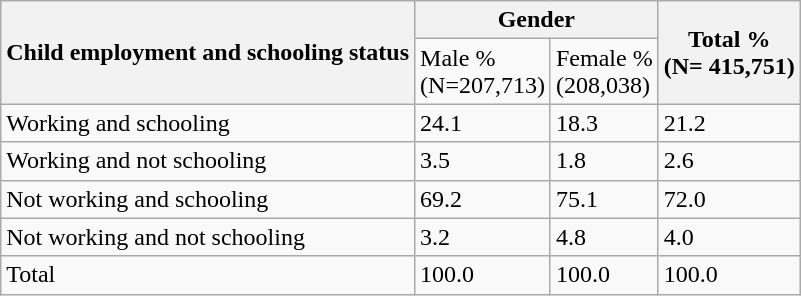<table class="wikitable">
<tr>
<th rowspan="2">Child employment and schooling status</th>
<th colspan="2">Gender</th>
<th colspan="2" rowspan="2">Total %<br>(N= 415,751)</th>
</tr>
<tr>
<td>Male %<br>(N=207,713)</td>
<td>Female %<br>(208,038)</td>
</tr>
<tr>
<td>Working and schooling</td>
<td>24.1</td>
<td>18.3</td>
<td colspan="2">21.2</td>
</tr>
<tr>
<td>Working and not schooling</td>
<td>3.5</td>
<td>1.8</td>
<td colspan="2">2.6</td>
</tr>
<tr>
<td>Not working and schooling</td>
<td>69.2</td>
<td>75.1</td>
<td colspan="2">72.0</td>
</tr>
<tr>
<td>Not working and not schooling</td>
<td>3.2</td>
<td>4.8</td>
<td colspan="2">4.0</td>
</tr>
<tr>
<td>Total</td>
<td>100.0</td>
<td>100.0</td>
<td colspan="2">100.0</td>
</tr>
</table>
